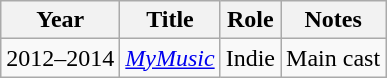<table class="wikitable sortable">
<tr>
<th>Year</th>
<th>Title</th>
<th>Role</th>
<th>Notes</th>
</tr>
<tr>
<td>2012–2014</td>
<td><em><a href='#'>MyMusic</a></em></td>
<td>Indie</td>
<td>Main cast</td>
</tr>
</table>
